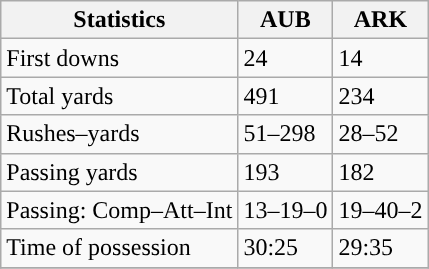<table class="wikitable" style="float: left;">
<tr>
<th>Statistics</th>
<th>AUB</th>
<th>ARK</th>
</tr>
<tr>
<td>First downs</td>
<td>24</td>
<td>14</td>
</tr>
<tr>
<td>Total yards</td>
<td>491</td>
<td>234</td>
</tr>
<tr>
<td>Rushes–yards</td>
<td>51–298</td>
<td>28–52</td>
</tr>
<tr>
<td>Passing yards</td>
<td>193</td>
<td>182</td>
</tr>
<tr>
<td>Passing: Comp–Att–Int</td>
<td>13–19–0</td>
<td>19–40–2</td>
</tr>
<tr>
<td>Time of possession</td>
<td>30:25</td>
<td>29:35</td>
</tr>
<tr>
</tr>
</table>
